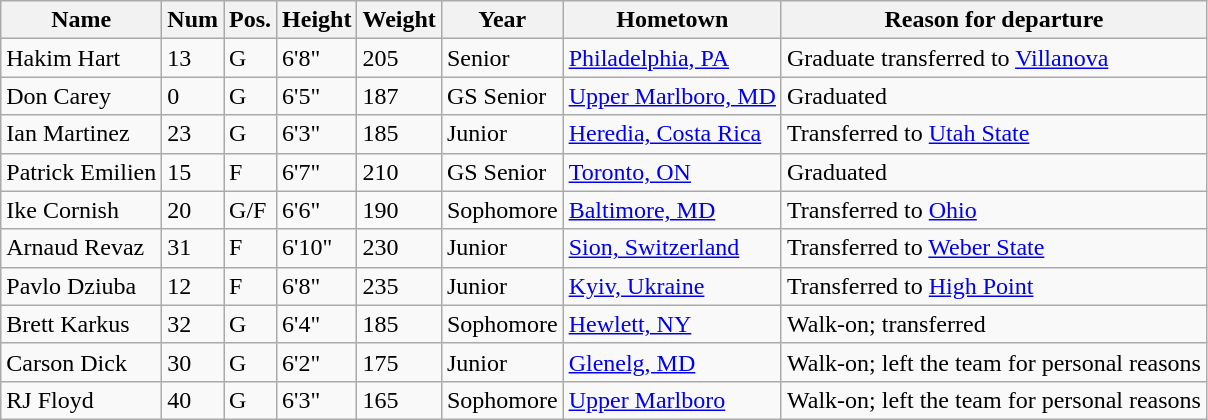<table class="wikitable sortable" border="1">
<tr>
<th>Name</th>
<th>Num</th>
<th>Pos.</th>
<th>Height</th>
<th>Weight</th>
<th>Year</th>
<th>Hometown</th>
<th class="unsortable">Reason for departure</th>
</tr>
<tr>
<td>Hakim Hart</td>
<td>13</td>
<td>G</td>
<td>6'8"</td>
<td>205</td>
<td>Senior</td>
<td><a href='#'>Philadelphia, PA</a></td>
<td>Graduate transferred to <a href='#'>Villanova</a></td>
</tr>
<tr>
<td>Don Carey</td>
<td>0</td>
<td>G</td>
<td>6'5"</td>
<td>187</td>
<td>GS Senior</td>
<td><a href='#'>Upper Marlboro, MD</a></td>
<td>Graduated</td>
</tr>
<tr>
<td>Ian Martinez</td>
<td>23</td>
<td>G</td>
<td>6'3"</td>
<td>185</td>
<td>Junior</td>
<td><a href='#'>Heredia, Costa Rica</a></td>
<td>Transferred to <a href='#'>Utah State</a></td>
</tr>
<tr>
<td>Patrick Emilien</td>
<td>15</td>
<td>F</td>
<td>6'7"</td>
<td>210</td>
<td>GS Senior</td>
<td><a href='#'>Toronto, ON</a></td>
<td>Graduated</td>
</tr>
<tr>
<td>Ike Cornish</td>
<td>20</td>
<td>G/F</td>
<td>6'6"</td>
<td>190</td>
<td>Sophomore</td>
<td><a href='#'>Baltimore, MD</a></td>
<td>Transferred to <a href='#'>Ohio</a></td>
</tr>
<tr>
<td>Arnaud Revaz</td>
<td>31</td>
<td>F</td>
<td>6'10"</td>
<td>230</td>
<td>Junior</td>
<td><a href='#'>Sion, Switzerland</a></td>
<td>Transferred to <a href='#'>Weber State</a></td>
</tr>
<tr>
<td>Pavlo Dziuba</td>
<td>12</td>
<td>F</td>
<td>6'8"</td>
<td>235</td>
<td>Junior</td>
<td><a href='#'>Kyiv, Ukraine</a></td>
<td>Transferred to <a href='#'>High Point</a></td>
</tr>
<tr>
<td>Brett Karkus</td>
<td>32</td>
<td>G</td>
<td>6'4"</td>
<td>185</td>
<td>Sophomore</td>
<td><a href='#'>Hewlett, NY</a></td>
<td>Walk-on; transferred</td>
</tr>
<tr>
<td>Carson Dick</td>
<td>30</td>
<td>G</td>
<td>6'2"</td>
<td>175</td>
<td>Junior</td>
<td><a href='#'>Glenelg, MD</a></td>
<td>Walk-on; left the team for personal reasons</td>
</tr>
<tr>
<td>RJ Floyd</td>
<td>40</td>
<td>G</td>
<td>6'3"</td>
<td>165</td>
<td>Sophomore</td>
<td><a href='#'>Upper Marlboro</a></td>
<td>Walk-on; left the team for personal reasons</td>
</tr>
</table>
